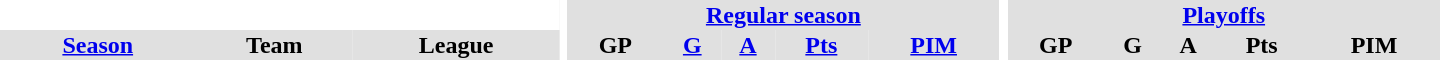<table border="0" cellpadding="1" cellspacing="0" style="text-align:center; width:60em">
<tr bgcolor="#e0e0e0">
<th colspan="3" bgcolor="#ffffff"></th>
<th rowspan="99" bgcolor="#ffffff"></th>
<th colspan="5"><a href='#'>Regular season</a></th>
<th rowspan="99" bgcolor="#ffffff"></th>
<th colspan="5"><a href='#'>Playoffs</a></th>
</tr>
<tr bgcolor="#e0e0e0">
<th><a href='#'>Season</a></th>
<th>Team</th>
<th>League</th>
<th>GP</th>
<th><a href='#'>G</a></th>
<th><a href='#'>A</a></th>
<th><a href='#'>Pts</a></th>
<th><a href='#'>PIM</a></th>
<th>GP</th>
<th>G</th>
<th>A</th>
<th>Pts</th>
<th>PIM</th>
</tr>
</table>
